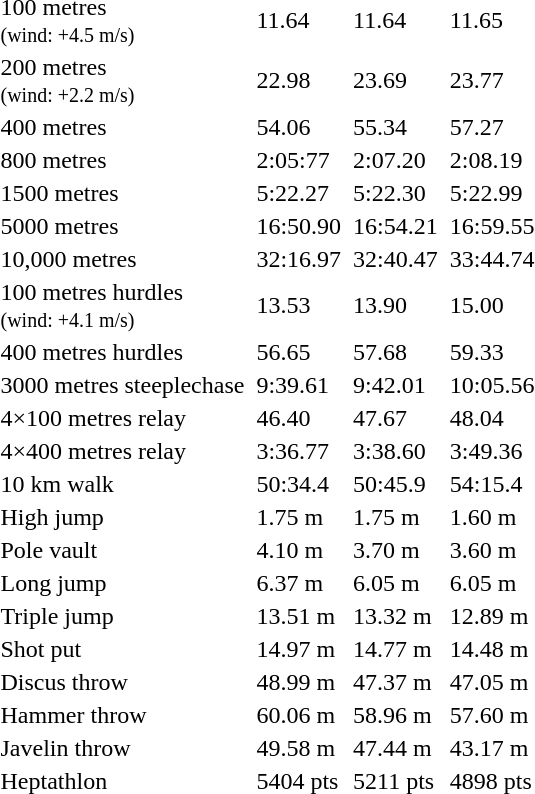<table>
<tr>
<td>100 metres<br><small>(wind: +4.5 m/s)</small></td>
<td></td>
<td>11.64</td>
<td></td>
<td>11.64</td>
<td></td>
<td>11.65</td>
</tr>
<tr>
<td>200 metres<br><small>(wind: +2.2 m/s)</small></td>
<td></td>
<td>22.98</td>
<td></td>
<td>23.69</td>
<td></td>
<td>23.77</td>
</tr>
<tr>
<td>400 metres</td>
<td></td>
<td>54.06</td>
<td></td>
<td>55.34</td>
<td></td>
<td>57.27</td>
</tr>
<tr>
<td>800 metres</td>
<td></td>
<td>2:05:77</td>
<td></td>
<td>2:07.20</td>
<td></td>
<td>2:08.19</td>
</tr>
<tr>
<td>1500 metres</td>
<td></td>
<td>5:22.27</td>
<td></td>
<td>5:22.30</td>
<td></td>
<td>5:22.99</td>
</tr>
<tr>
<td>5000 metres</td>
<td></td>
<td>16:50.90</td>
<td></td>
<td>16:54.21</td>
<td></td>
<td>16:59.55</td>
</tr>
<tr>
<td>10,000 metres</td>
<td></td>
<td>32:16.97</td>
<td></td>
<td>32:40.47</td>
<td></td>
<td>33:44.74</td>
</tr>
<tr>
<td>100 metres hurdles<br><small>(wind: +4.1 m/s)</small></td>
<td></td>
<td>13.53</td>
<td></td>
<td>13.90</td>
<td></td>
<td>15.00</td>
</tr>
<tr>
<td>400 metres hurdles</td>
<td></td>
<td>56.65</td>
<td></td>
<td>57.68</td>
<td></td>
<td>59.33</td>
</tr>
<tr>
<td>3000 metres steeplechase</td>
<td></td>
<td>9:39.61</td>
<td></td>
<td>9:42.01</td>
<td></td>
<td>10:05.56</td>
</tr>
<tr>
<td>4×100 metres relay</td>
<td></td>
<td>46.40</td>
<td></td>
<td>47.67</td>
<td></td>
<td>48.04</td>
</tr>
<tr>
<td>4×400 metres relay</td>
<td></td>
<td>3:36.77</td>
<td></td>
<td>3:38.60</td>
<td></td>
<td>3:49.36</td>
</tr>
<tr>
<td>10 km walk</td>
<td></td>
<td>50:34.4</td>
<td></td>
<td>50:45.9</td>
<td></td>
<td>54:15.4</td>
</tr>
<tr>
<td>High jump</td>
<td></td>
<td>1.75 m</td>
<td></td>
<td>1.75 m</td>
<td></td>
<td>1.60 m</td>
</tr>
<tr>
<td>Pole vault</td>
<td></td>
<td>4.10 m</td>
<td></td>
<td>3.70 m</td>
<td></td>
<td>3.60 m</td>
</tr>
<tr>
<td>Long jump</td>
<td></td>
<td>6.37 m</td>
<td></td>
<td>6.05 m</td>
<td></td>
<td>6.05 m</td>
</tr>
<tr>
<td>Triple jump</td>
<td></td>
<td>13.51 m</td>
<td></td>
<td>13.32 m</td>
<td></td>
<td>12.89 m </td>
</tr>
<tr>
<td>Shot put</td>
<td></td>
<td>14.97 m</td>
<td></td>
<td>14.77 m</td>
<td></td>
<td>14.48 m</td>
</tr>
<tr>
<td>Discus throw</td>
<td></td>
<td>48.99 m</td>
<td></td>
<td>47.37 m</td>
<td></td>
<td>47.05 m</td>
</tr>
<tr>
<td>Hammer throw</td>
<td></td>
<td>60.06 m</td>
<td></td>
<td>58.96 m</td>
<td></td>
<td>57.60 m</td>
</tr>
<tr>
<td>Javelin throw</td>
<td></td>
<td>49.58 m</td>
<td></td>
<td>47.44 m</td>
<td></td>
<td>43.17 m</td>
</tr>
<tr>
<td>Heptathlon</td>
<td></td>
<td>5404 pts</td>
<td></td>
<td>5211 pts</td>
<td></td>
<td>4898 pts</td>
</tr>
</table>
